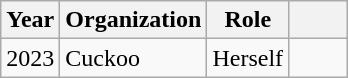<table class="wikitable sortable">
<tr>
<th>Year</th>
<th>Organization</th>
<th>Role</th>
<th scope="col" style="width: 2em;" class="unsortable"></th>
</tr>
<tr>
<td>2023</td>
<td>Cuckoo</td>
<td>Herself</td>
<td></td>
</tr>
</table>
